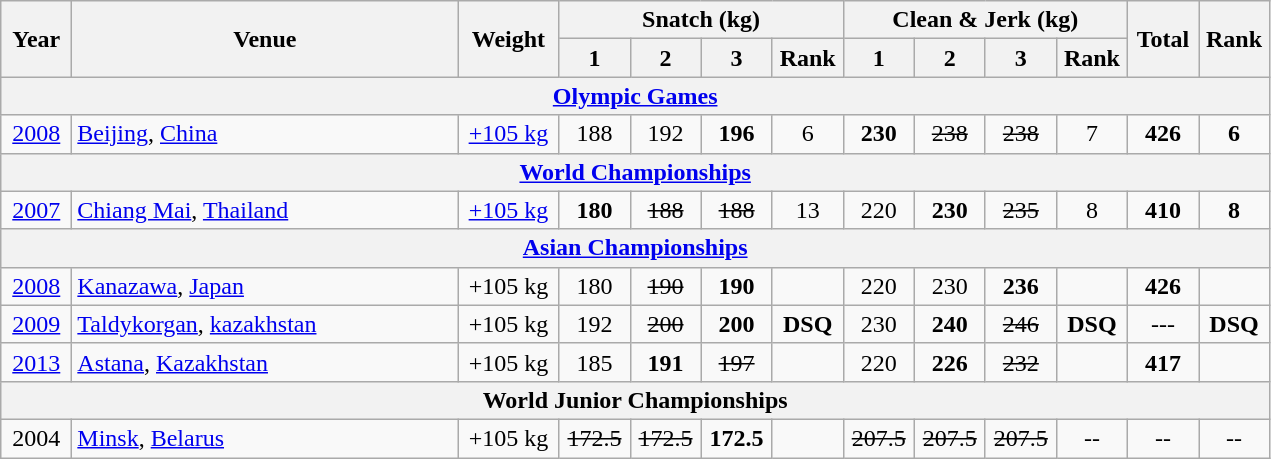<table class = "wikitable" style="text-align:center;">
<tr>
<th rowspan=2 width=40>Year</th>
<th rowspan=2 width=250>Venue</th>
<th rowspan=2 width=60>Weight</th>
<th colspan=4>Snatch (kg)</th>
<th colspan=4>Clean & Jerk (kg)</th>
<th rowspan=2 width=40>Total</th>
<th rowspan=2 width=40>Rank</th>
</tr>
<tr>
<th width=40>1</th>
<th width=40>2</th>
<th width=40>3</th>
<th width=40>Rank</th>
<th width=40>1</th>
<th width=40>2</th>
<th width=40>3</th>
<th width=40>Rank</th>
</tr>
<tr>
<th colspan=13><a href='#'>Olympic Games</a></th>
</tr>
<tr>
<td><a href='#'>2008</a></td>
<td align=left> <a href='#'>Beijing</a>, <a href='#'>China</a></td>
<td><a href='#'>+105 kg</a></td>
<td>188</td>
<td>192</td>
<td><strong>196</strong></td>
<td>6</td>
<td><strong>230</strong></td>
<td><s>238</s></td>
<td><s>238</s></td>
<td>7</td>
<td><strong>426</strong></td>
<td><strong>6</strong></td>
</tr>
<tr>
<th colspan=13><a href='#'>World Championships</a></th>
</tr>
<tr>
<td><a href='#'>2007</a></td>
<td align=left> <a href='#'>Chiang Mai</a>, <a href='#'>Thailand</a></td>
<td><a href='#'>+105 kg</a></td>
<td><strong>180</strong></td>
<td><s>188</s></td>
<td><s>188</s></td>
<td>13</td>
<td>220</td>
<td><strong>230</strong></td>
<td><s>235</s></td>
<td>8</td>
<td><strong>410</strong></td>
<td><strong>8</strong></td>
</tr>
<tr>
<th colspan=13><a href='#'>Asian Championships</a></th>
</tr>
<tr>
<td><a href='#'>2008</a></td>
<td align=left> <a href='#'>Kanazawa</a>, <a href='#'>Japan</a></td>
<td>+105 kg</td>
<td>180</td>
<td><s>190</s></td>
<td><strong>190</strong></td>
<td><strong></strong></td>
<td>220</td>
<td>230</td>
<td><strong>236</strong></td>
<td><strong></strong></td>
<td><strong>426</strong></td>
<td><strong></strong></td>
</tr>
<tr>
<td><a href='#'>2009</a></td>
<td align=left> <a href='#'>Taldykorgan</a>, <a href='#'>kazakhstan</a></td>
<td>+105 kg</td>
<td>192</td>
<td><s>200</s></td>
<td><strong>200</strong></td>
<td><strong>DSQ</strong></td>
<td>230</td>
<td><strong>240</strong></td>
<td><s>246</s></td>
<td><strong>DSQ</strong></td>
<td>---</td>
<td><strong>DSQ</strong></td>
</tr>
<tr>
<td><a href='#'>2013</a></td>
<td align=left> <a href='#'>Astana</a>, <a href='#'>Kazakhstan</a></td>
<td>+105 kg</td>
<td>185</td>
<td><strong>191</strong></td>
<td><s>197</s></td>
<td><strong></strong></td>
<td>220</td>
<td><strong>226</strong></td>
<td><s>232</s></td>
<td><strong></strong></td>
<td><strong>417</strong></td>
<td><strong></strong></td>
</tr>
<tr>
<th colspan=13>World Junior Championships</th>
</tr>
<tr>
<td>2004</td>
<td align=left> <a href='#'>Minsk</a>, <a href='#'>Belarus</a></td>
<td>+105 kg</td>
<td><s>172.5</s></td>
<td><s>172.5</s></td>
<td><strong>172.5</strong></td>
<td><strong></strong></td>
<td><s>207.5</s></td>
<td><s>207.5</s></td>
<td><s>207.5</s></td>
<td>--</td>
<td>--</td>
<td>--</td>
</tr>
</table>
